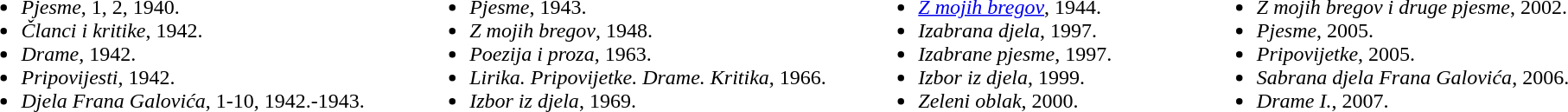<table>
<tr>
<td width=360pt" valign=top><br><ul><li><em>Pjesme</em>, 1, 2, 1940.</li><li><em>Članci i kritike</em>, 1942.</li><li><em>Drame</em>, 1942.</li><li><em>Pripovijesti</em>, 1942.</li><li><em>Djela Frana Galovića</em>, 1-10, 1942.-1943.</li></ul></td>
<td width="360pt" valign=top><br><ul><li><em>Pjesme</em>, 1943.</li><li><em>Z mojih bregov</em>, 1948.</li><li><em>Poezija i proza</em>, 1963.</li><li><em>Lirika. Pripovijetke. Drame. Kritika</em>, 1966.</li><li><em>Izbor iz djela</em>, 1969.</li></ul></td>
<td width="270pt" valign=top><br><ul><li><em><a href='#'>Z mojih bregov</a></em>, 1944.</li><li><em>Izabrana djela</em>, 1997.</li><li><em>Izabrane pjesme</em>, 1997.</li><li><em>Izbor iz djela</em>, 1999.</li><li><em>Zeleni oblak</em>, 2000.</li></ul></td>
<td width="320pt" valign=top><br><ul><li><em>Z mojih bregov i druge pjesme</em>, 2002.</li><li><em>Pjesme</em>, 2005.</li><li><em>Pripovijetke</em>, 2005.</li><li><em>Sabrana djela Frana Galovića</em>, 2006.</li><li><em>Drame I.</em>, 2007.</li></ul></td>
</tr>
</table>
